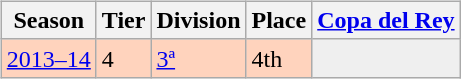<table>
<tr>
<td valign="top" width=49%><br><table class="wikitable">
<tr style="background:#f0f6fa;">
<th>Season</th>
<th>Tier</th>
<th>Division</th>
<th>Place</th>
<th><a href='#'>Copa del Rey</a></th>
</tr>
<tr>
<td style="background:#FFD3BD;"><a href='#'>2013–14</a></td>
<td style="background:#FFD3BD;">4</td>
<td style="background:#FFD3BD;"><a href='#'>3ª</a></td>
<td style="background:#FFD3BD;">4th</td>
<td style="background:#efefef;"></td>
</tr>
</table>
</td>
</tr>
</table>
